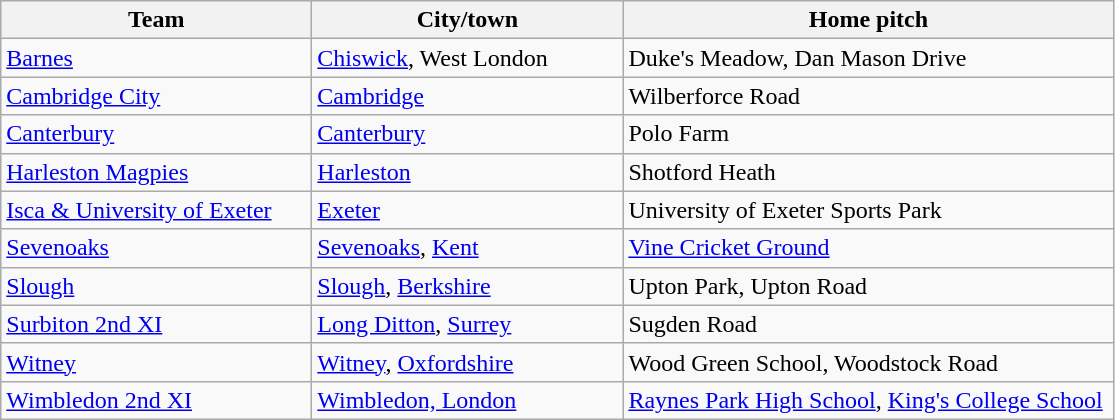<table class="wikitable sortable">
<tr>
<th width=200>Team</th>
<th width=200>City/town</th>
<th width=320>Home pitch</th>
</tr>
<tr>
<td><a href='#'>Barnes</a></td>
<td><a href='#'>Chiswick</a>, West London</td>
<td>Duke's Meadow, Dan Mason Drive</td>
</tr>
<tr>
<td><a href='#'>Cambridge City</a></td>
<td><a href='#'>Cambridge</a></td>
<td>Wilberforce Road</td>
</tr>
<tr>
<td><a href='#'>Canterbury</a></td>
<td><a href='#'>Canterbury</a></td>
<td>Polo Farm</td>
</tr>
<tr>
<td><a href='#'>Harleston Magpies</a></td>
<td><a href='#'>Harleston</a></td>
<td>Shotford Heath</td>
</tr>
<tr>
<td><a href='#'>Isca & University of Exeter</a></td>
<td><a href='#'>Exeter</a></td>
<td>University of Exeter Sports Park</td>
</tr>
<tr>
<td><a href='#'>Sevenoaks</a></td>
<td><a href='#'>Sevenoaks</a>, <a href='#'>Kent</a></td>
<td><a href='#'>Vine Cricket Ground</a></td>
</tr>
<tr>
<td><a href='#'>Slough</a></td>
<td><a href='#'>Slough</a>, <a href='#'>Berkshire</a></td>
<td>Upton Park, Upton Road</td>
</tr>
<tr>
<td><a href='#'>Surbiton 2nd XI</a></td>
<td><a href='#'>Long Ditton</a>, <a href='#'>Surrey</a></td>
<td>Sugden Road</td>
</tr>
<tr>
<td><a href='#'>Witney</a></td>
<td><a href='#'>Witney</a>, <a href='#'>Oxfordshire</a></td>
<td>Wood Green School, Woodstock Road</td>
</tr>
<tr>
<td><a href='#'>Wimbledon 2nd XI</a></td>
<td><a href='#'>Wimbledon, London</a></td>
<td><a href='#'>Raynes Park High School</a>, <a href='#'>King's College School</a></td>
</tr>
</table>
